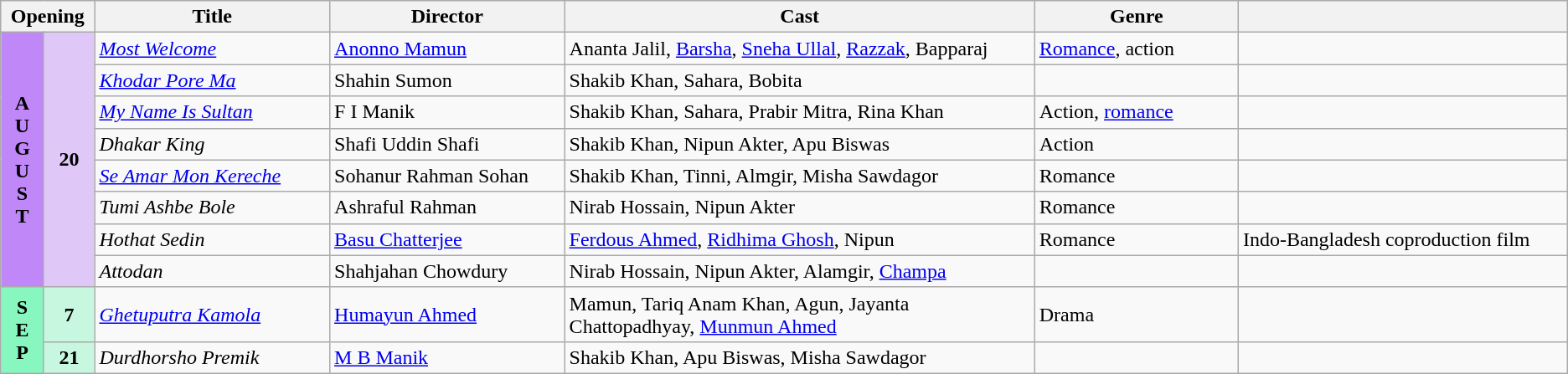<table class="wikitable sortable">
<tr>
<th colspan="2" style="width:6%;">Opening</th>
<th style="width:15%;">Title</th>
<th style="width:15%;">Director</th>
<th style="width:30%;">Cast</th>
<th style="width:13%;">Genre</th>
<th></th>
</tr>
<tr>
<th rowspan="8" style="text-align:center; background:#bf87f7">A<br>U<br>G<br>U<br>S<br>T</th>
<td rowspan="8" style="text-align:center; background:#dfc7f7"><strong>20</strong></td>
<td><em><a href='#'>Most Welcome</a></em></td>
<td><a href='#'>Anonno Mamun</a></td>
<td>Ananta Jalil, <a href='#'>Barsha</a>, <a href='#'>Sneha Ullal</a>, <a href='#'>Razzak</a>, Bapparaj</td>
<td><a href='#'>Romance</a>, action</td>
<td></td>
</tr>
<tr>
<td><em><a href='#'>Khodar Pore Ma</a></em></td>
<td>Shahin Sumon</td>
<td>Shakib Khan, Sahara, Bobita</td>
<td></td>
<td></td>
</tr>
<tr>
<td><em><a href='#'>My Name Is Sultan</a></em></td>
<td>F I Manik</td>
<td>Shakib Khan, Sahara, Prabir Mitra, Rina Khan</td>
<td>Action, <a href='#'>romance</a></td>
<td></td>
</tr>
<tr>
<td><em>Dhakar King</em></td>
<td>Shafi Uddin Shafi</td>
<td>Shakib Khan, Nipun Akter, Apu Biswas</td>
<td>Action</td>
<td></td>
</tr>
<tr>
<td><em><a href='#'>Se Amar Mon Kereche</a></em></td>
<td>Sohanur Rahman Sohan</td>
<td>Shakib Khan, Tinni, Almgir, Misha Sawdagor</td>
<td>Romance</td>
<td></td>
</tr>
<tr>
<td><em>Tumi Ashbe Bole</em></td>
<td>Ashraful Rahman</td>
<td>Nirab Hossain, Nipun Akter</td>
<td>Romance</td>
<td></td>
</tr>
<tr>
<td><em>Hothat Sedin</em></td>
<td><a href='#'>Basu Chatterjee</a></td>
<td><a href='#'>Ferdous Ahmed</a>, <a href='#'>Ridhima Ghosh</a>, Nipun</td>
<td>Romance</td>
<td>Indo-Bangladesh coproduction film</td>
</tr>
<tr>
<td><em>Attodan</em></td>
<td>Shahjahan Chowdury</td>
<td>Nirab Hossain, Nipun Akter, Alamgir, <a href='#'>Champa</a></td>
<td></td>
<td></td>
</tr>
<tr>
<th rowspan="2" style="text-align:center; background:#87f7bf">S<br>E<br>P<br></th>
<td rowspan="1" style="text-align:center; background:#c7f7df"><strong>7</strong></td>
<td><em><a href='#'>Ghetuputra Kamola</a></em></td>
<td><a href='#'>Humayun Ahmed</a></td>
<td>Mamun, Tariq Anam Khan, Agun, Jayanta Chattopadhyay, <a href='#'>Munmun Ahmed</a></td>
<td>Drama</td>
<td></td>
</tr>
<tr>
<td rowspan="1" style="text-align:center; background:#c7f7df"><strong>21</strong></td>
<td><em>Durdhorsho Premik</em></td>
<td><a href='#'>M B Manik</a></td>
<td>Shakib Khan, Apu Biswas, Misha Sawdagor</td>
<td></td>
<td></td>
</tr>
</table>
